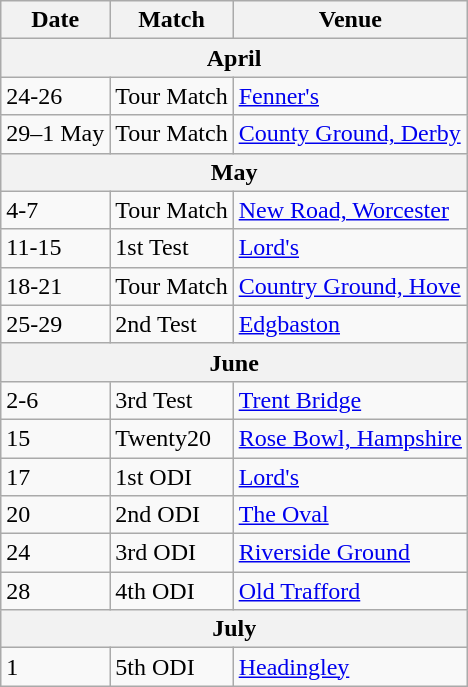<table class="wikitable">
<tr>
<th>Date</th>
<th>Match</th>
<th>Venue</th>
</tr>
<tr>
<th colspan="3">April</th>
</tr>
<tr>
<td>24-26</td>
<td>Tour Match</td>
<td><a href='#'>Fenner's</a></td>
</tr>
<tr>
<td>29–1 May</td>
<td>Tour Match</td>
<td><a href='#'>County Ground, Derby</a></td>
</tr>
<tr>
<th colspan="3">May</th>
</tr>
<tr>
<td>4-7</td>
<td>Tour Match</td>
<td><a href='#'>New Road, Worcester</a></td>
</tr>
<tr>
<td>11-15</td>
<td>1st Test</td>
<td><a href='#'>Lord's</a></td>
</tr>
<tr>
<td>18-21</td>
<td>Tour Match</td>
<td><a href='#'>Country Ground, Hove</a></td>
</tr>
<tr>
<td>25-29</td>
<td>2nd Test</td>
<td><a href='#'>Edgbaston</a></td>
</tr>
<tr>
<th colspan="3">June</th>
</tr>
<tr>
<td>2-6</td>
<td>3rd Test</td>
<td><a href='#'>Trent Bridge</a></td>
</tr>
<tr>
<td>15</td>
<td>Twenty20</td>
<td><a href='#'>Rose Bowl, Hampshire</a></td>
</tr>
<tr>
<td>17</td>
<td>1st ODI</td>
<td><a href='#'>Lord's</a></td>
</tr>
<tr>
<td>20</td>
<td>2nd ODI</td>
<td><a href='#'>The Oval</a></td>
</tr>
<tr>
<td>24</td>
<td>3rd ODI</td>
<td><a href='#'>Riverside Ground</a></td>
</tr>
<tr>
<td>28</td>
<td>4th ODI</td>
<td><a href='#'>Old Trafford</a></td>
</tr>
<tr>
<th colspan="3">July</th>
</tr>
<tr>
<td>1</td>
<td>5th ODI</td>
<td><a href='#'>Headingley</a></td>
</tr>
</table>
